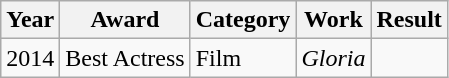<table class="wikitable">
<tr>
<th>Year</th>
<th>Award</th>
<th>Category</th>
<th>Work</th>
<th>Result</th>
</tr>
<tr>
<td>2014</td>
<td>Best Actress</td>
<td>Film</td>
<td><em>Gloria</em></td>
<td></td>
</tr>
</table>
